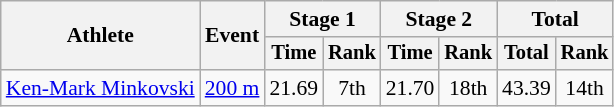<table class="wikitable" style="font-size:90%">
<tr>
<th rowspan=2>Athlete</th>
<th rowspan=2>Event</th>
<th colspan=2>Stage 1</th>
<th colspan=2>Stage 2</th>
<th colspan=2>Total</th>
</tr>
<tr style="font-size:95%">
<th>Time</th>
<th>Rank</th>
<th>Time</th>
<th>Rank</th>
<th>Total</th>
<th>Rank</th>
</tr>
<tr align=center>
<td align=left rowspan=2><a href='#'>Ken-Mark Minkovski</a></td>
<td align=left><a href='#'>200 m</a></td>
<td>21.69</td>
<td>7th</td>
<td>21.70</td>
<td>18th</td>
<td>43.39</td>
<td>14th</td>
</tr>
</table>
